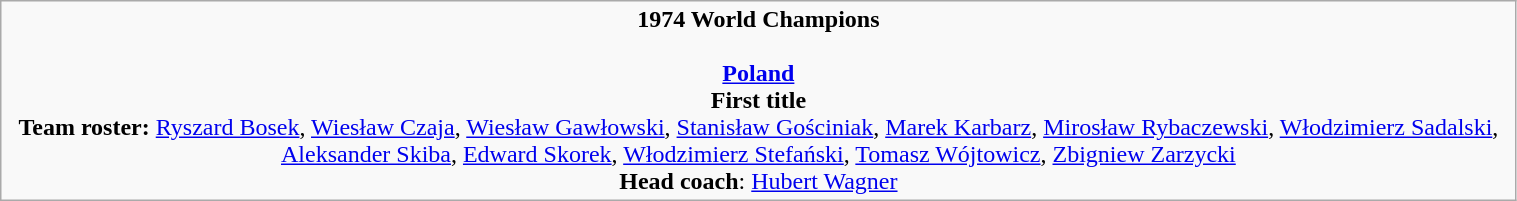<table class="wikitable" width=80%>
<tr align=center>
<td><strong>1974 World Champions</strong><br><br><strong><a href='#'>Poland</a></strong><br><strong>First title</strong><br><strong>Team roster:</strong> <a href='#'>Ryszard Bosek</a>, <a href='#'>Wiesław Czaja</a>, <a href='#'>Wiesław Gawłowski</a>, <a href='#'>Stanisław Gościniak</a>, <a href='#'>Marek Karbarz</a>, <a href='#'>Mirosław Rybaczewski</a>, <a href='#'>Włodzimierz Sadalski</a>, <a href='#'>Aleksander Skiba</a>, <a href='#'>Edward Skorek</a>, <a href='#'>Włodzimierz Stefański</a>, <a href='#'>Tomasz Wójtowicz</a>, <a href='#'>Zbigniew Zarzycki</a><br><strong>Head coach</strong>: <a href='#'>Hubert Wagner</a></td>
</tr>
</table>
